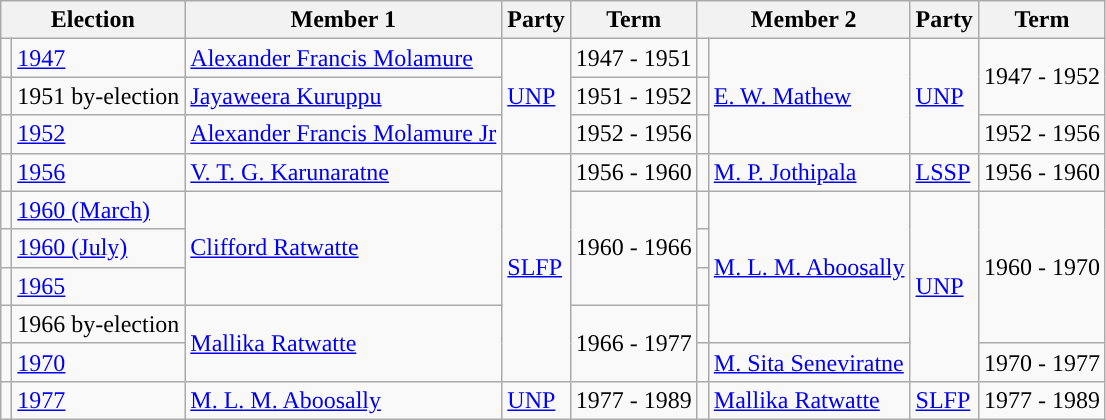<table class="wikitable">
<tr>
<th colspan="2">Election</th>
<th>Member 1</th>
<th>Party</th>
<th>Term</th>
<th colspan="2">Member 2</th>
<th>Party</th>
<th>Term</th>
</tr>
<tr>
<td style="background-color: "></td>
<td><a href='#'>1947</a></td>
<td><a href='#'>Alexander Francis Molamure</a></td>
<td rowspan=3><a href='#'>UNP</a></td>
<td>1947 - 1951</td>
<td style="background-color: "></td>
<td rowspan=3><a href='#'>E. W. Mathew</a></td>
<td rowspan=3><a href='#'>UNP</a></td>
<td rowspan=2>1947 - 1952</td>
</tr>
<tr>
<td style="background-color: "></td>
<td>1951 by-election</td>
<td><a href='#'>Jayaweera Kuruppu</a></td>
<td>1951 - 1952</td>
<td style="background-color: "></td>
</tr>
<tr>
<td style="background-color: "></td>
<td><a href='#'>1952</a></td>
<td><a href='#'>Alexander Francis Molamure Jr</a></td>
<td>1952 - 1956</td>
<td style="background-color: "></td>
<td>1952 - 1956</td>
</tr>
<tr>
<td style="background-color: "></td>
<td><a href='#'>1956</a></td>
<td><a href='#'>V. T. G. Karunaratne</a></td>
<td rowspan=6><a href='#'>SLFP</a></td>
<td>1956 - 1960</td>
<td style="background-color: "></td>
<td><a href='#'>M. P. Jothipala</a></td>
<td><a href='#'>LSSP</a></td>
<td>1956 - 1960</td>
</tr>
<tr>
<td style="background-color: "></td>
<td><a href='#'>1960 (March)</a></td>
<td rowspan=3><a href='#'>Clifford Ratwatte</a></td>
<td rowspan=3>1960 - 1966</td>
<td style="background-color: "></td>
<td rowspan=4><a href='#'>M. L. M. Aboosally</a></td>
<td rowspan=5><a href='#'>UNP</a></td>
<td rowspan=4>1960 - 1970</td>
</tr>
<tr>
<td style="background-color: "></td>
<td><a href='#'>1960 (July)</a></td>
<td style="background-color: "></td>
</tr>
<tr>
<td style="background-color: "></td>
<td><a href='#'>1965</a></td>
<td style="background-color: "></td>
</tr>
<tr>
<td style="background-color: "></td>
<td>1966 by-election</td>
<td rowspan=2><a href='#'>Mallika Ratwatte</a></td>
<td rowspan=2>1966 - 1977</td>
<td style="background-color: "></td>
</tr>
<tr>
<td style="background-color: "></td>
<td><a href='#'>1970</a></td>
<td style="background-color: "></td>
<td><a href='#'>M. Sita Seneviratne</a></td>
<td>1970 - 1977</td>
</tr>
<tr>
<td style="background-color: "></td>
<td><a href='#'>1977</a></td>
<td><a href='#'>M. L. M. Aboosally</a></td>
<td><a href='#'>UNP</a></td>
<td>1977 - 1989</td>
<td style="background-color: "></td>
<td><a href='#'>Mallika Ratwatte</a></td>
<td><a href='#'>SLFP</a></td>
<td>1977 - 1989</td>
</tr>
</table>
